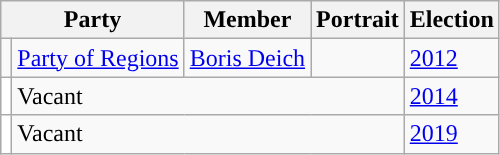<table class="wikitable">
<tr>
<th colspan="2">Party</th>
<th>Member</th>
<th>Portrait</th>
<th>Election</th>
</tr>
<tr>
<td style="background-color: "></td>
<td><a href='#'>Party of Regions</a></td>
<td><a href='#'>Boris Deich</a></td>
<td></td>
<td><a href='#'>2012</a></td>
</tr>
<tr>
<td style="background-color: white"></td>
<td colspan=3>Vacant</td>
<td><a href='#'>2014</a></td>
</tr>
<tr>
<td style="background-color: white"></td>
<td colspan=3>Vacant</td>
<td><a href='#'>2019</a></td>
</tr>
</table>
